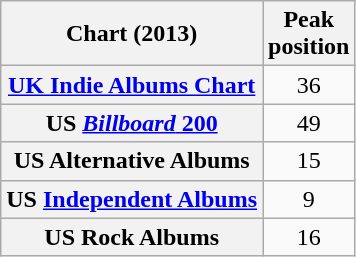<table class="wikitable sortable plainrowheaders" style="text-align:center">
<tr>
<th scope="col">Chart (2013)</th>
<th scope="col">Peak<br>position</th>
</tr>
<tr>
<th scope="row"><a href='#'>UK Indie Albums Chart</a></th>
<td>36</td>
</tr>
<tr>
<th scope="row">US <a href='#'><em>Billboard</em> 200</a></th>
<td>49</td>
</tr>
<tr>
<th scope="row">US Alternative Albums</th>
<td>15</td>
</tr>
<tr>
<th scope="row">US <a href='#'>Independent Albums</a></th>
<td>9</td>
</tr>
<tr>
<th scope="row">US Rock Albums</th>
<td>16</td>
</tr>
</table>
